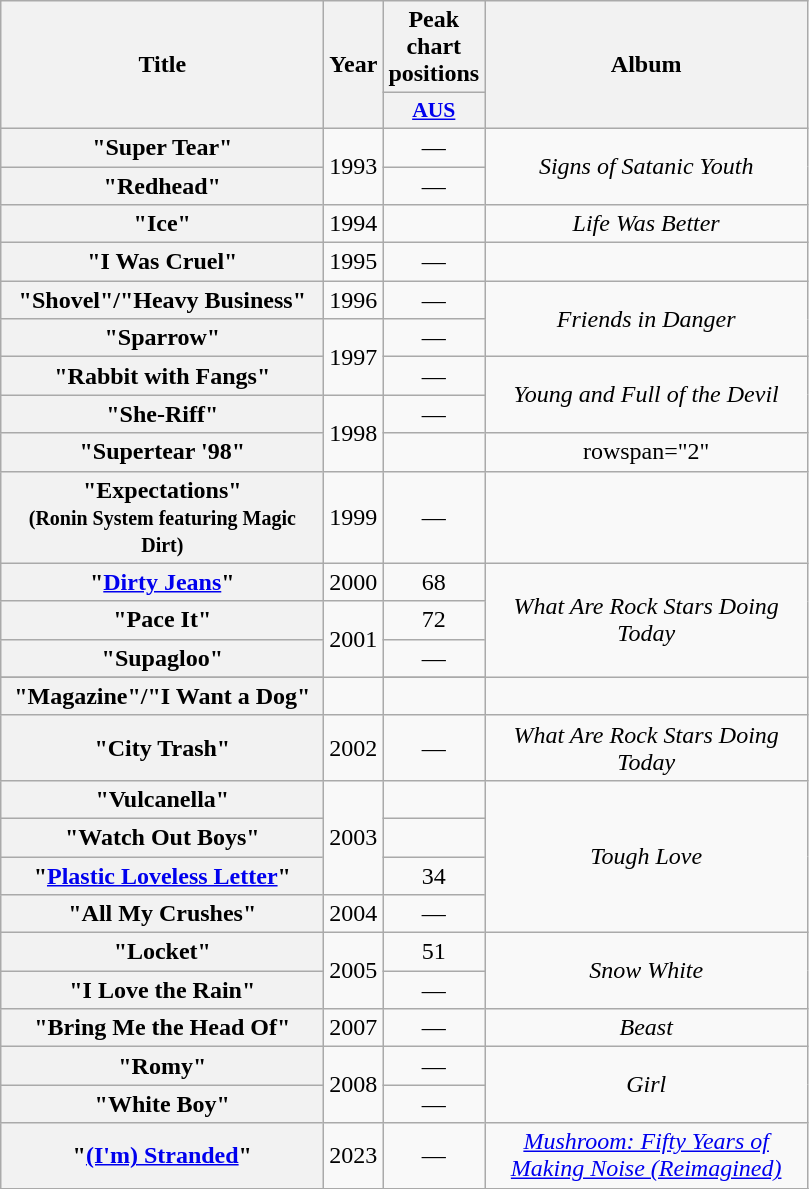<table class="wikitable plainrowheaders" style="text-align:center;">
<tr>
<th scope="col" rowspan="2" style="width:13em;">Title</th>
<th scope="col" rowspan="2" style="width:1em;">Year</th>
<th scope="col" colspan="1">Peak chart positions</th>
<th scope="col" rowspan="2" style="width:13em;">Album</th>
</tr>
<tr>
<th scope="col" style="width:3em;font-size:90%;"><a href='#'>AUS</a><br></th>
</tr>
<tr>
<th scope="row">"Super Tear"</th>
<td rowspan="2">1993</td>
<td>—</td>
<td rowspan="2"><em>Signs of Satanic Youth</em></td>
</tr>
<tr>
<th scope="row">"Redhead"</th>
<td>—</td>
</tr>
<tr>
<th scope="row">"Ice"</th>
<td>1994</td>
<td></td>
<td><em>Life Was Better</em></td>
</tr>
<tr>
<th scope="row">"I Was Cruel"</th>
<td>1995</td>
<td>—</td>
<td></td>
</tr>
<tr>
<th scope="row">"Shovel"/"Heavy Business"</th>
<td>1996</td>
<td>—</td>
<td rowspan="2"><em>Friends in Danger</em></td>
</tr>
<tr>
<th scope="row">"Sparrow"</th>
<td rowspan="2">1997</td>
<td>—</td>
</tr>
<tr>
<th scope="row">"Rabbit with Fangs"</th>
<td>—</td>
<td rowspan="2"><em>Young and Full of the Devil</em></td>
</tr>
<tr>
<th scope="row">"She-Riff"</th>
<td rowspan="2">1998</td>
<td>—</td>
</tr>
<tr>
<th scope="row">"Supertear '98"</th>
<td></td>
<td>rowspan="2" </td>
</tr>
<tr>
<th scope="row">"Expectations" <br><small>(Ronin System featuring Magic Dirt)</small></th>
<td>1999</td>
<td>—</td>
</tr>
<tr>
<th scope="row">"<a href='#'>Dirty Jeans</a>"</th>
<td>2000</td>
<td>68</td>
<td rowspan="3"><em>What Are Rock Stars Doing Today</em></td>
</tr>
<tr>
<th scope="row">"Pace It"</th>
<td rowspan="3">2001</td>
<td>72</td>
</tr>
<tr>
<th scope="row">"Supagloo"</th>
<td>—</td>
</tr>
<tr>
</tr>
<tr>
<th scope="row">"Magazine"/"I Want a Dog"</th>
<td></td>
<td></td>
</tr>
<tr>
<th scope="row">"City Trash"</th>
<td>2002</td>
<td>—</td>
<td><em>What Are Rock Stars Doing Today</em></td>
</tr>
<tr>
<th scope="row">"Vulcanella"</th>
<td rowspan="3">2003</td>
<td></td>
<td rowspan="4"><em>Tough Love</em></td>
</tr>
<tr>
<th scope="row">"Watch Out Boys"</th>
<td></td>
</tr>
<tr>
<th scope="row">"<a href='#'>Plastic Loveless Letter</a>"</th>
<td>34</td>
</tr>
<tr>
<th scope="row">"All My Crushes"</th>
<td>2004</td>
<td>—</td>
</tr>
<tr>
<th scope="row">"Locket"</th>
<td rowspan="2">2005</td>
<td>51</td>
<td rowspan="2"><em>Snow White</em></td>
</tr>
<tr>
<th scope="row">"I Love the Rain"</th>
<td>—</td>
</tr>
<tr>
<th scope="row">"Bring Me the Head Of"</th>
<td>2007</td>
<td>—</td>
<td><em>Beast</em></td>
</tr>
<tr>
<th scope="row">"Romy"</th>
<td rowspan="2">2008</td>
<td>—</td>
<td rowspan="2"><em>Girl</em></td>
</tr>
<tr>
<th scope="row">"White Boy"</th>
<td>—</td>
</tr>
<tr>
<th scope="row">"<a href='#'>(I'm) Stranded</a>"</th>
<td>2023</td>
<td>—</td>
<td><em><a href='#'>Mushroom: Fifty Years of Making Noise (Reimagined)</a></em></td>
</tr>
<tr>
</tr>
</table>
